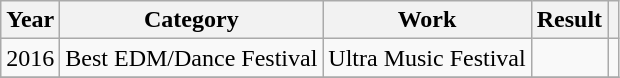<table class="wikitable">
<tr>
<th>Year</th>
<th>Category</th>
<th>Work</th>
<th>Result</th>
<th></th>
</tr>
<tr>
<td>2016</td>
<td>Best EDM/Dance Festival</td>
<td>Ultra Music Festival</td>
<td></td>
<td></td>
</tr>
<tr>
</tr>
</table>
